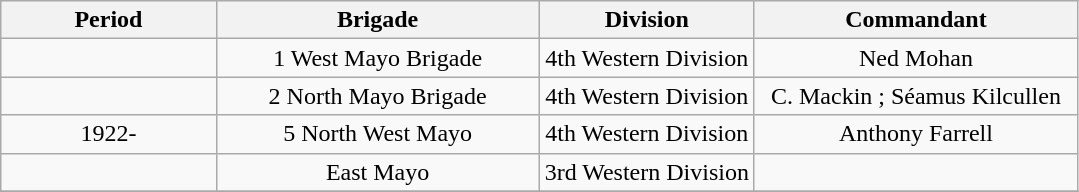<table class="wikitable sortable" style="text-align:right">
<tr>
<th width=20%>Period</th>
<th width=30%>Brigade</th>
<th width=20%>Division</th>
<th width=30%>Commandant</th>
</tr>
<tr>
<td align="center"></td>
<td align="center">1 West Mayo Brigade</td>
<td align="center">4th  Western Division</td>
<td align="center">Ned Mohan</td>
</tr>
<tr>
<td align="center"></td>
<td align="center">2 North Mayo Brigade</td>
<td align="center">4th  Western Division</td>
<td align="center">C. Mackin ; Séamus Kilcullen</td>
</tr>
<tr>
<td align="center">1922-</td>
<td align="center">5 North West Mayo</td>
<td align="center">4th  Western Division</td>
<td align="center">Anthony Farrell</td>
</tr>
<tr>
<td align="center"></td>
<td align="center">East Mayo</td>
<td align="center">3rd Western Division</td>
<td align="center"></td>
</tr>
<tr>
</tr>
</table>
